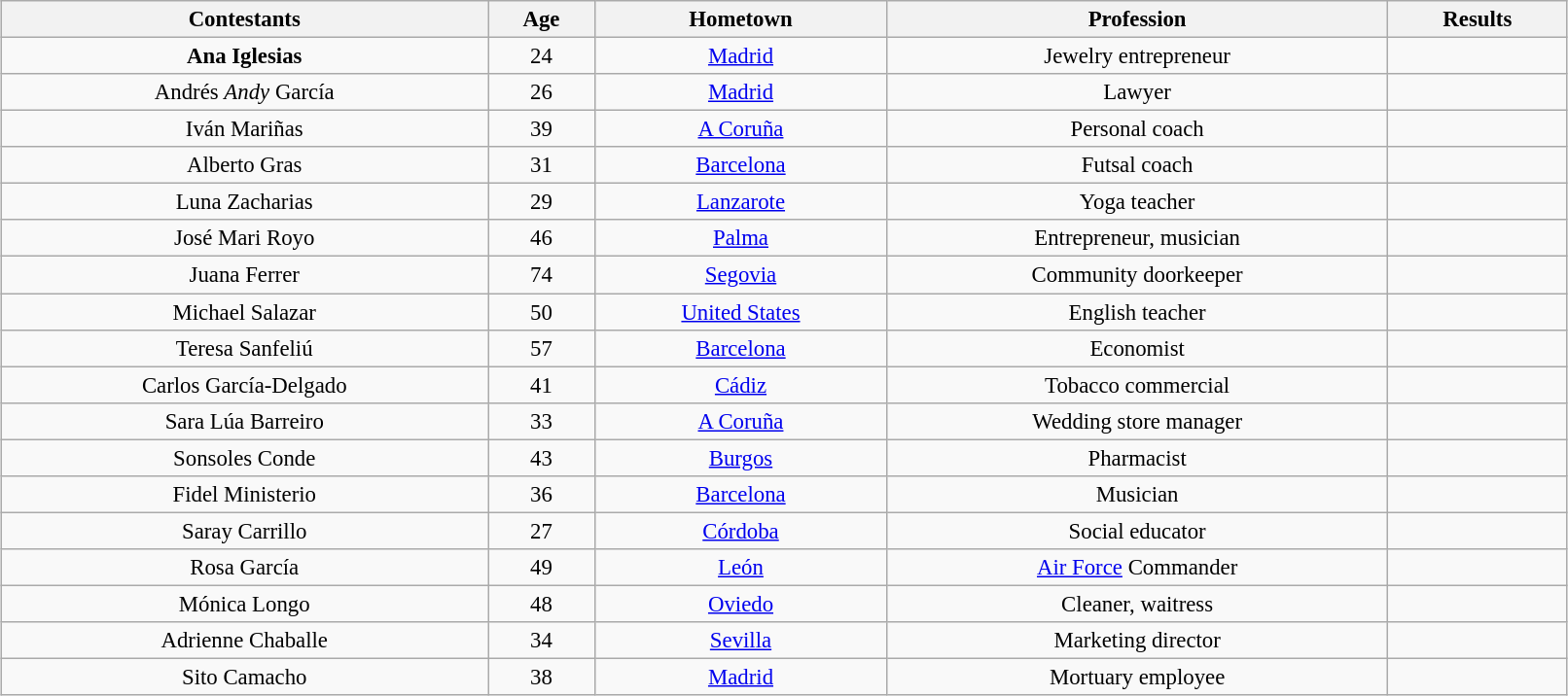<table class="wikitable sortable" style="margin:auto; text-align:center; width:85%; font-size:95%">
<tr>
<th>Contestants</th>
<th>Age</th>
<th>Hometown</th>
<th>Profession</th>
<th>Results</th>
</tr>
<tr>
<td><strong>Ana Iglesias</strong></td>
<td>24</td>
<td><a href='#'>Madrid</a></td>
<td>Jewelry entrepreneur</td>
<td></td>
</tr>
<tr>
<td>Andrés <em>Andy</em> García</td>
<td>26</td>
<td><a href='#'>Madrid</a></td>
<td>Lawyer</td>
<td></td>
</tr>
<tr>
<td>Iván Mariñas</td>
<td>39</td>
<td><a href='#'>A Coruña</a></td>
<td>Personal coach</td>
<td></td>
</tr>
<tr>
<td>Alberto Gras</td>
<td>31</td>
<td><a href='#'>Barcelona</a></td>
<td>Futsal coach</td>
<td></td>
</tr>
<tr>
<td>Luna Zacharias</td>
<td>29</td>
<td><a href='#'>Lanzarote</a></td>
<td>Yoga teacher</td>
<td></td>
</tr>
<tr>
<td>José Mari Royo</td>
<td>46</td>
<td><a href='#'>Palma</a></td>
<td>Entrepreneur, musician</td>
<td></td>
</tr>
<tr>
<td>Juana Ferrer</td>
<td>74</td>
<td><a href='#'>Segovia</a></td>
<td>Community doorkeeper</td>
<td></td>
</tr>
<tr>
<td>Michael Salazar</td>
<td>50</td>
<td><a href='#'>United States</a></td>
<td>English teacher</td>
<td></td>
</tr>
<tr>
<td>Teresa Sanfeliú</td>
<td>57</td>
<td><a href='#'>Barcelona</a></td>
<td>Economist</td>
<td></td>
</tr>
<tr>
<td>Carlos García-Delgado</td>
<td>41</td>
<td><a href='#'>Cádiz</a></td>
<td>Tobacco commercial</td>
<td></td>
</tr>
<tr>
<td>Sara Lúa Barreiro</td>
<td>33</td>
<td><a href='#'>A Coruña</a></td>
<td>Wedding store manager</td>
<td></td>
</tr>
<tr>
<td>Sonsoles Conde</td>
<td>43</td>
<td><a href='#'>Burgos</a></td>
<td>Pharmacist</td>
<td></td>
</tr>
<tr>
<td>Fidel Ministerio</td>
<td>36</td>
<td><a href='#'>Barcelona</a></td>
<td>Musician</td>
<td></td>
</tr>
<tr>
<td>Saray Carrillo</td>
<td>27</td>
<td><a href='#'>Córdoba</a></td>
<td>Social educator</td>
<td></td>
</tr>
<tr>
<td>Rosa García</td>
<td>49</td>
<td><a href='#'>León</a></td>
<td><a href='#'>Air Force</a> Commander</td>
<td></td>
</tr>
<tr>
<td>Mónica Longo</td>
<td>48</td>
<td><a href='#'>Oviedo</a></td>
<td>Cleaner, waitress</td>
<td></td>
</tr>
<tr>
<td>Adrienne Chaballe</td>
<td>34</td>
<td><a href='#'>Sevilla</a></td>
<td>Marketing director</td>
<td></td>
</tr>
<tr>
<td>Sito Camacho</td>
<td>38</td>
<td><a href='#'>Madrid</a></td>
<td>Mortuary employee</td>
<td></td>
</tr>
</table>
